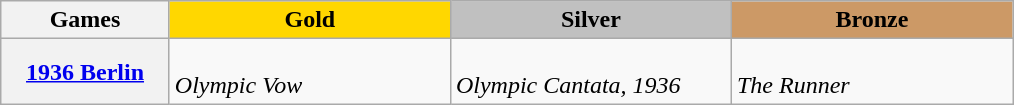<table class="wikitable plainrowheaders">
<tr>
<th scope="col" style="width:105px;">Games</th>
<th scope="col" style="background-color:gold; width:180px;">Gold</th>
<th scope="col" style="background-color:silver; width:180px;">Silver</th>
<th scope="col" style="background-color:#cc9966; width:180px;">Bronze</th>
</tr>
<tr>
<th scope="row"><a href='#'>1936 Berlin</a></th>
<td><br><em>Olympic Vow</em></td>
<td><br><em>Olympic Cantata, 1936</em></td>
<td><br><em>The Runner</em></td>
</tr>
</table>
